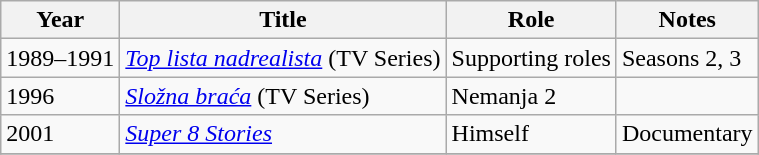<table class="wikitable sortable">
<tr>
<th>Year</th>
<th>Title</th>
<th>Role</th>
<th class="unsortable">Notes</th>
</tr>
<tr>
<td>1989–1991</td>
<td><em><a href='#'>Top lista nadrealista</a></em> (TV Series)</td>
<td>Supporting roles</td>
<td>Seasons 2, 3</td>
</tr>
<tr>
<td>1996</td>
<td><em><a href='#'>Složna braća</a></em> (TV Series)</td>
<td>Nemanja 2</td>
<td></td>
</tr>
<tr>
<td>2001</td>
<td><em><a href='#'>Super 8 Stories</a></em></td>
<td>Himself</td>
<td>Documentary</td>
</tr>
<tr>
</tr>
</table>
